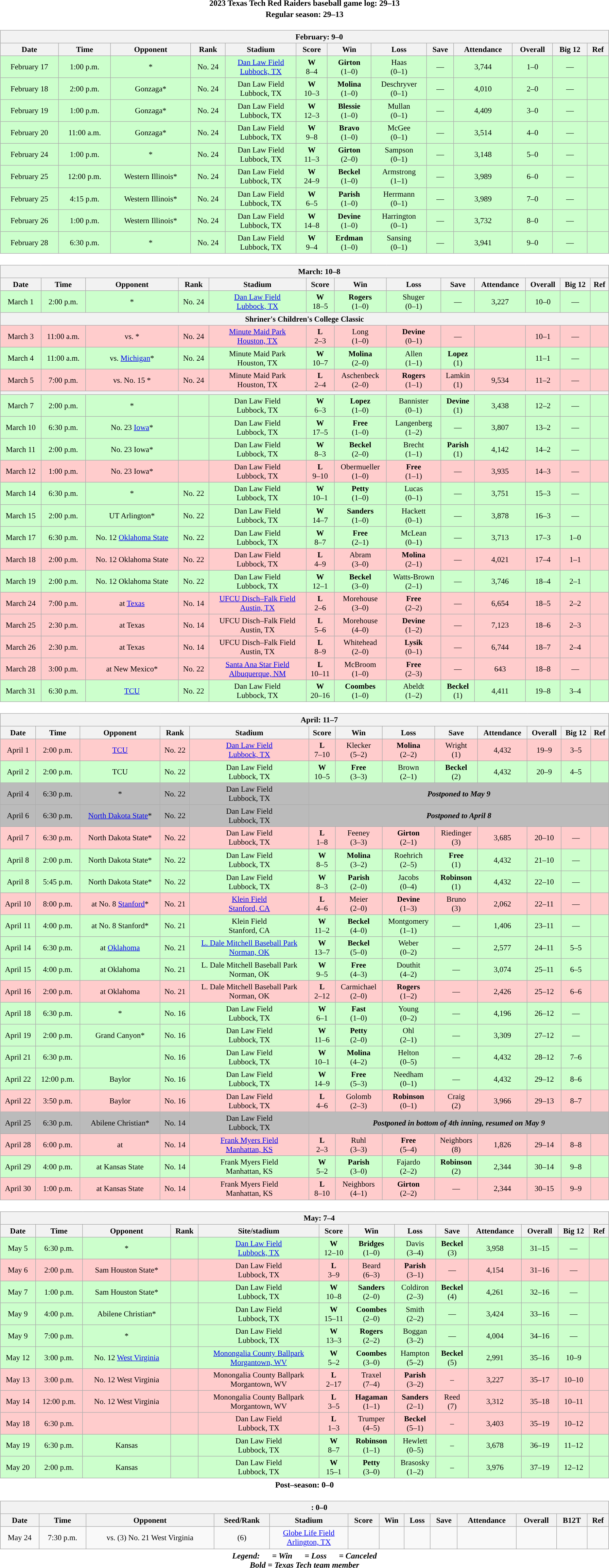<table class="toccolours" width=95% style="margin:1.5em auto; text-align:center;">
<tr>
<th colspan=2>2023 Texas Tech Red Raiders baseball game log: 29–13</th>
</tr>
<tr>
<th colspan=2>Regular season: 29–13</th>
</tr>
<tr valign="top">
<td><br><table class="wikitable collapsible collapsed" style="margin:auto; font-size:95%; width:100%">
<tr>
<th colspan=13 style="padding-left:4em;">February: 9–0</th>
</tr>
<tr>
<th>Date</th>
<th>Time</th>
<th>Opponent</th>
<th>Rank</th>
<th>Stadium</th>
<th>Score</th>
<th>Win</th>
<th>Loss</th>
<th>Save</th>
<th>Attendance</th>
<th>Overall</th>
<th>Big 12</th>
<th>Ref</th>
</tr>
<tr style="background:#cfc">
<td>February 17</td>
<td>1:00 p.m.</td>
<td>*</td>
<td>No. 24</td>
<td><a href='#'>Dan Law Field</a><br><a href='#'>Lubbock, TX</a></td>
<td><strong>W</strong><br>8–4</td>
<td><strong>Girton</strong><br>(1–0)</td>
<td>Haas<br>(0–1)</td>
<td>—</td>
<td>3,744</td>
<td>1–0</td>
<td>—</td>
<td></td>
</tr>
<tr style="background:#cfc">
<td>February 18</td>
<td>2:00 p.m.</td>
<td>Gonzaga*</td>
<td>No. 24</td>
<td>Dan Law Field<br>Lubbock, TX</td>
<td><strong>W</strong><br>10–3</td>
<td><strong>Molina</strong><br>(1–0)</td>
<td>Deschryver<br>(0–1)</td>
<td>—</td>
<td>4,010</td>
<td>2–0</td>
<td>—</td>
<td></td>
</tr>
<tr style="background:#cfc">
<td>February 19</td>
<td>1:00 p.m.</td>
<td>Gonzaga*</td>
<td>No. 24</td>
<td>Dan Law Field<br>Lubbock, TX</td>
<td><strong>W</strong><br>12–3</td>
<td><strong>Blessie</strong><br>(1–0)</td>
<td>Mullan<br>(0–1)</td>
<td>—</td>
<td>4,409</td>
<td>3–0</td>
<td>—</td>
<td></td>
</tr>
<tr style="background:#cfc">
<td>February 20</td>
<td>11:00 a.m.</td>
<td>Gonzaga*</td>
<td>No. 24</td>
<td>Dan Law Field<br>Lubbock, TX</td>
<td><strong>W</strong><br>9–8</td>
<td><strong>Bravo</strong><br>(1–0)</td>
<td>McGee<br>(0–1)</td>
<td>—</td>
<td>3,514</td>
<td>4–0</td>
<td>—</td>
<td></td>
</tr>
<tr style="background:#cfc">
<td>February 24</td>
<td>1:00 p.m.</td>
<td>*</td>
<td>No. 24</td>
<td>Dan Law Field<br>Lubbock, TX</td>
<td><strong>W</strong><br>11–3</td>
<td><strong>Girton</strong><br>(2–0)</td>
<td>Sampson<br>(0–1)</td>
<td>—</td>
<td>3,148</td>
<td>5–0</td>
<td>—</td>
<td></td>
</tr>
<tr style="background:#cfc">
<td>February 25</td>
<td>12:00 p.m.</td>
<td>Western Illinois*</td>
<td>No. 24</td>
<td>Dan Law Field<br>Lubbock, TX</td>
<td><strong>W</strong><br>24–9</td>
<td><strong>Beckel</strong><br>(1–0)</td>
<td>Armstrong<br>(1–1)</td>
<td>—</td>
<td>3,989</td>
<td>6–0</td>
<td>—</td>
<td></td>
</tr>
<tr style="background:#cfc">
<td>February 25</td>
<td>4:15 p.m.</td>
<td>Western Illinois*</td>
<td>No. 24</td>
<td>Dan Law Field<br>Lubbock, TX</td>
<td><strong>W</strong><br>6–5</td>
<td><strong>Parish</strong><br>(1–0)</td>
<td>Herrmann<br>(0–1)</td>
<td>—</td>
<td>3,989</td>
<td>7–0</td>
<td>—</td>
<td></td>
</tr>
<tr style="background:#cfc">
<td>February 26</td>
<td>1:00 p.m.</td>
<td>Western Illinois*</td>
<td>No. 24</td>
<td>Dan Law Field<br>Lubbock, TX</td>
<td><strong>W</strong><br>14–8</td>
<td><strong>Devine</strong><br>(1–0)</td>
<td>Harrington<br>(0–1)</td>
<td>—</td>
<td>3,732</td>
<td>8–0</td>
<td>—</td>
<td></td>
</tr>
<tr style="background:#cfc">
<td>February 28</td>
<td>6:30 p.m.</td>
<td>*</td>
<td>No. 24</td>
<td>Dan Law Field<br>Lubbock, TX</td>
<td><strong>W</strong><br>9–4</td>
<td><strong>Erdman</strong><br>(1–0)</td>
<td>Sansing<br>(0–1)</td>
<td>—</td>
<td>3,941</td>
<td>9–0</td>
<td>—</td>
<td></td>
</tr>
</table>
</td>
</tr>
<tr>
<td><br><table class="wikitable collapsible collapsed" style="margin:auto; font-size:95%; width:100%">
<tr>
<th colspan=13 style="padding-left:4em;">March: 10–8</th>
</tr>
<tr>
<th>Date</th>
<th>Time</th>
<th>Opponent</th>
<th>Rank</th>
<th>Stadium</th>
<th>Score</th>
<th>Win</th>
<th>Loss</th>
<th>Save</th>
<th>Attendance</th>
<th>Overall</th>
<th>Big 12</th>
<th>Ref</th>
</tr>
<tr style="background:#cfc">
<td>March 1</td>
<td>2:00 p.m.</td>
<td>*</td>
<td>No. 24</td>
<td><a href='#'>Dan Law Field</a><br><a href='#'>Lubbock, TX</a></td>
<td><strong>W</strong><br>18–5</td>
<td><strong>Rogers</strong><br>(1–0)</td>
<td>Shuger<br>(0–1)</td>
<td>—</td>
<td>3,227</td>
<td>10–0</td>
<td>—</td>
<td></td>
</tr>
<tr>
<th colspan=15>Shriner's Children's College Classic</th>
</tr>
<tr style="background:#fcc">
<td>March 3</td>
<td>11:00 a.m.</td>
<td>vs. *</td>
<td>No. 24</td>
<td><a href='#'>Minute Maid Park</a><br><a href='#'>Houston, TX</a></td>
<td><strong>L</strong><br>2–3</td>
<td>Long<br>(1–0)</td>
<td><strong>Devine</strong><br>(0–1)</td>
<td>—</td>
<td></td>
<td>10–1</td>
<td>—</td>
<td></td>
</tr>
<tr style="background:#cfc">
<td>March 4</td>
<td>11:00 a.m.</td>
<td>vs. <a href='#'>Michigan</a>*</td>
<td>No. 24</td>
<td>Minute Maid Park<br>Houston, TX</td>
<td><strong>W</strong><br>10–7</td>
<td><strong>Molina</strong><br>(2–0)</td>
<td>Allen<br>(1–1)</td>
<td><strong>Lopez</strong><br>(1)</td>
<td></td>
<td>11–1</td>
<td>—</td>
<td></td>
</tr>
<tr style="background:#fcc">
<td>March 5</td>
<td>7:00 p.m.</td>
<td>vs. No. 15 *</td>
<td>No. 24</td>
<td>Minute Maid Park<br>Houston, TX</td>
<td><strong>L</strong><br>2–4 </td>
<td>Aschenbeck<br>(2–0)</td>
<td><strong>Rogers</strong><br>(1–1)</td>
<td>Lamkin<br>(1)</td>
<td>9,534</td>
<td>11–2</td>
<td>—</td>
<td></td>
</tr>
<tr>
<th colspan=15></th>
</tr>
<tr style="background:#cfc">
<td>March 7</td>
<td>2:00 p.m.</td>
<td>*</td>
<td></td>
<td>Dan Law Field<br>Lubbock, TX</td>
<td><strong>W</strong><br>6–3</td>
<td><strong>Lopez</strong><br>(1–0)</td>
<td>Bannister<br>(0–1)</td>
<td><strong>Devine</strong><br>(1)</td>
<td>3,438</td>
<td>12–2</td>
<td>—</td>
<td></td>
</tr>
<tr style="background:#cfc">
<td>March 10</td>
<td>6:30 p.m.</td>
<td>No. 23 <a href='#'>Iowa</a>*</td>
<td></td>
<td>Dan Law Field<br>Lubbock, TX</td>
<td><strong>W</strong><br>17–5</td>
<td><strong>Free</strong><br>(1–0)</td>
<td>Langenberg<br>(1–2)</td>
<td>—</td>
<td>3,807</td>
<td>13–2</td>
<td>—</td>
<td></td>
</tr>
<tr style="background:#cfc">
<td>March 11</td>
<td>2:00 p.m.</td>
<td>No. 23 Iowa*</td>
<td></td>
<td>Dan Law Field<br>Lubbock, TX</td>
<td><strong>W</strong><br>8–3</td>
<td><strong>Beckel</strong><br>(2–0)</td>
<td>Brecht<br>(1–1)</td>
<td><strong>Parish</strong><br>(1)</td>
<td>4,142</td>
<td>14–2</td>
<td>—</td>
<td></td>
</tr>
<tr style="background:#fcc">
<td>March 12</td>
<td>1:00 p.m.</td>
<td>No. 23 Iowa*</td>
<td></td>
<td>Dan Law Field<br>Lubbock, TX</td>
<td><strong>L</strong><br>9–10</td>
<td>Obermueller<br>(1–0)</td>
<td><strong>Free</strong><br>(1–1)</td>
<td>—</td>
<td>3,935</td>
<td>14–3</td>
<td>—</td>
<td></td>
</tr>
<tr style="background:#cfc">
<td>March 14</td>
<td>6:30 p.m.</td>
<td>*</td>
<td>No. 22</td>
<td>Dan Law Field<br>Lubbock, TX</td>
<td><strong>W</strong><br>10–1</td>
<td><strong>Petty</strong><br>(1–0)</td>
<td>Lucas<br>(0–1)</td>
<td>—</td>
<td>3,751</td>
<td>15–3</td>
<td>—</td>
<td></td>
</tr>
<tr style="background:#cfc">
<td>March 15</td>
<td>2:00 p.m.</td>
<td>UT Arlington*</td>
<td>No. 22</td>
<td>Dan Law Field<br>Lubbock, TX</td>
<td><strong>W</strong><br>14–7</td>
<td><strong>Sanders</strong><br>(1–0)</td>
<td>Hackett<br>(0–1)</td>
<td>—</td>
<td>3,878</td>
<td>16–3</td>
<td>—</td>
<td></td>
</tr>
<tr style="background:#cfc">
<td>March 17</td>
<td>6:30 p.m.</td>
<td>No. 12 <a href='#'>Oklahoma State</a></td>
<td>No. 22</td>
<td>Dan Law Field<br>Lubbock, TX</td>
<td><strong>W</strong><br>8–7 </td>
<td><strong>Free</strong><br>(2–1)</td>
<td>McLean<br>(0–1)</td>
<td>—</td>
<td>3,713</td>
<td>17–3</td>
<td>1–0</td>
<td></td>
</tr>
<tr style="background:#fcc">
<td>March 18</td>
<td>2:00 p.m.</td>
<td>No. 12 Oklahoma State</td>
<td>No. 22</td>
<td>Dan Law Field<br>Lubbock, TX</td>
<td><strong>L</strong><br>4–9</td>
<td>Abram<br>(3–0)</td>
<td><strong>Molina</strong><br>(2–1)</td>
<td>—</td>
<td>4,021</td>
<td>17–4</td>
<td>1–1</td>
<td></td>
</tr>
<tr style="background:#cfc">
<td>March 19</td>
<td>2:00 p.m.</td>
<td>No. 12 Oklahoma State</td>
<td>No. 22</td>
<td>Dan Law Field<br>Lubbock, TX</td>
<td><strong>W</strong><br>12–1 </td>
<td><strong>Beckel</strong><br>(3–0)</td>
<td>Watts-Brown<br>(2–1)</td>
<td>—</td>
<td>3,746</td>
<td>18–4</td>
<td>2–1</td>
<td></td>
</tr>
<tr style="background:#fcc">
<td>March 24</td>
<td>7:00 p.m.</td>
<td>at <a href='#'>Texas</a></td>
<td>No. 14</td>
<td><a href='#'>UFCU Disch–Falk Field</a><br><a href='#'>Austin, TX</a></td>
<td><strong>L</strong><br>2–6</td>
<td>Morehouse<br>(3–0)</td>
<td><strong>Free</strong><br>(2–2)</td>
<td>—</td>
<td>6,654</td>
<td>18–5</td>
<td>2–2</td>
<td></td>
</tr>
<tr style="background:#fcc">
<td>March 25</td>
<td>2:30 p.m.</td>
<td>at Texas</td>
<td>No. 14</td>
<td>UFCU Disch–Falk Field<br>Austin, TX</td>
<td><strong>L</strong><br>5–6</td>
<td>Morehouse<br>(4–0)</td>
<td><strong>Devine</strong><br>(1–2)</td>
<td>—</td>
<td>7,123</td>
<td>18–6</td>
<td>2–3</td>
<td></td>
</tr>
<tr style="background:#fcc">
<td>March 26</td>
<td>2:30 p.m.</td>
<td>at Texas</td>
<td>No. 14</td>
<td>UFCU Disch–Falk Field<br>Austin, TX</td>
<td><strong>L</strong><br>8–9</td>
<td>Whitehead<br>(2–0)</td>
<td><strong>Lysik</strong><br>(0–1)</td>
<td>—</td>
<td>6,744</td>
<td>18–7</td>
<td>2–4</td>
<td></td>
</tr>
<tr style="background:#fcc">
<td>March 28</td>
<td>3:00 p.m.</td>
<td>at New Mexico*</td>
<td>No. 22</td>
<td><a href='#'>Santa Ana Star Field</a><br><a href='#'>Albuquerque, NM</a></td>
<td><strong>L</strong><br>10–11</td>
<td>McBroom<br>(1–0)</td>
<td><strong>Free</strong><br>(2–3)</td>
<td>—</td>
<td>643</td>
<td>18–8</td>
<td>—</td>
<td></td>
</tr>
<tr style="background:#cfc">
<td>March 31</td>
<td>6:30 p.m.</td>
<td><a href='#'>TCU</a></td>
<td>No. 22</td>
<td>Dan Law Field<br>Lubbock, TX</td>
<td><strong>W</strong><br>20–16</td>
<td><strong>Coombes</strong><br>(1–0)</td>
<td>Abeldt<br>(1–2)</td>
<td><strong>Beckel</strong><br>(1)</td>
<td>4,411</td>
<td>19–8</td>
<td>3–4</td>
<td></td>
</tr>
</table>
</td>
</tr>
<tr>
<td><br><table class="wikitable collapsible collapsed" style="margin:auto; font-size:95%; width:100%">
<tr>
<th colspan=13 style="padding-left:4em;">April: 11–7</th>
</tr>
<tr>
<th>Date</th>
<th>Time</th>
<th>Opponent</th>
<th>Rank</th>
<th>Stadium</th>
<th>Score</th>
<th>Win</th>
<th>Loss</th>
<th>Save</th>
<th>Attendance</th>
<th>Overall</th>
<th>Big 12</th>
<th>Ref</th>
</tr>
<tr style="background:#fcc">
<td>April 1</td>
<td>2:00 p.m.</td>
<td><a href='#'>TCU</a></td>
<td>No. 22</td>
<td><a href='#'>Dan Law Field</a><br><a href='#'>Lubbock, TX</a></td>
<td><strong>L</strong><br>7–10</td>
<td>Klecker<br>(5–2)</td>
<td><strong>Molina</strong><br>(2–2)</td>
<td>Wright<br>(1)</td>
<td>4,432</td>
<td>19–9</td>
<td>3–5</td>
<td></td>
</tr>
<tr style="background:#cfc">
<td>April 2</td>
<td>2:00 p.m.</td>
<td>TCU</td>
<td>No. 22</td>
<td>Dan Law Field<br>Lubbock, TX</td>
<td><strong>W</strong><br>10–5</td>
<td><strong>Free</strong><br>(3–3)</td>
<td>Brown<br>(2–1)</td>
<td><strong>Beckel</strong><br>(2)</td>
<td>4,432</td>
<td>20–9</td>
<td>4–5</td>
<td></td>
</tr>
<tr style="background:#bbb">
<td>April 4</td>
<td>6:30 p.m.</td>
<td>*</td>
<td>No. 22</td>
<td>Dan Law Field<br>Lubbock, TX</td>
<td colspan="8"><strong><em>Postponed to May 9</em></strong></td>
</tr>
<tr style="background:#bbb">
<td>April 6</td>
<td>6:30 p.m.</td>
<td><a href='#'>North Dakota State</a>*</td>
<td>No. 22</td>
<td>Dan Law Field<br>Lubbock, TX</td>
<td colspan="8"><strong><em>Postponed to April 8</em></strong></td>
</tr>
<tr style="background:#fcc">
<td>April 7</td>
<td>6:30 p.m.</td>
<td>North Dakota State*</td>
<td>No. 22</td>
<td>Dan Law Field<br>Lubbock, TX</td>
<td><strong>L</strong><br>1–8</td>
<td>Feeney<br>(3–3)</td>
<td><strong>Girton</strong><br>(2–1)</td>
<td>Riedinger<br>(3)</td>
<td>3,685</td>
<td>20–10</td>
<td>—</td>
<td></td>
</tr>
<tr style="background:#cfc">
<td>April 8</td>
<td>2:00 p.m.</td>
<td>North Dakota State*</td>
<td>No. 22</td>
<td>Dan Law Field<br>Lubbock, TX</td>
<td><strong>W</strong><br>8–5</td>
<td><strong>Molina</strong><br>(3–2)</td>
<td>Roehrich<br>(2–5)</td>
<td><strong>Free</strong><br>(1)</td>
<td>4,432</td>
<td>21–10</td>
<td>—</td>
<td></td>
</tr>
<tr style="background:#cfc">
<td>April 8</td>
<td>5:45 p.m.</td>
<td>North Dakota State*</td>
<td>No. 22</td>
<td>Dan Law Field<br>Lubbock, TX</td>
<td><strong>W</strong><br>8–3</td>
<td><strong>Parish</strong><br>(2–0)</td>
<td>Jacobs<br>(0–4)</td>
<td><strong>Robinson</strong><br>(1)</td>
<td>4,432</td>
<td>22–10</td>
<td>—</td>
<td></td>
</tr>
<tr style="background:#fcc">
<td>April 10</td>
<td>8:00 p.m.</td>
<td>at No. 8 <a href='#'>Stanford</a>*</td>
<td>No. 21</td>
<td><a href='#'>Klein Field</a><br><a href='#'>Stanford, CA</a></td>
<td><strong>L</strong><br>4–6</td>
<td>Meier<br>(2–0)</td>
<td><strong>Devine</strong><br>(1–3)</td>
<td>Bruno<br>(3)</td>
<td>2,062</td>
<td>22–11</td>
<td>—</td>
<td></td>
</tr>
<tr style="background:#cfc">
<td>April 11</td>
<td>4:00 p.m.</td>
<td>at No. 8 Stanford*</td>
<td>No. 21</td>
<td>Klein Field<br>Stanford, CA</td>
<td><strong>W</strong><br>11–2</td>
<td><strong>Beckel</strong><br>(4–0)</td>
<td>Montgomery<br>(1–1)</td>
<td>—</td>
<td>1,406</td>
<td>23–11</td>
<td>—</td>
<td></td>
</tr>
<tr style="background:#cfc">
<td>April 14</td>
<td>6:30 p.m.</td>
<td>at <a href='#'>Oklahoma</a></td>
<td>No. 21</td>
<td><a href='#'>L. Dale Mitchell Baseball Park</a><br><a href='#'>Norman, OK</a></td>
<td><strong>W</strong><br>13–7 </td>
<td><strong>Beckel</strong><br>(5–0)</td>
<td>Weber<br>(0–2)</td>
<td>—</td>
<td>2,577</td>
<td>24–11</td>
<td>5–5</td>
<td></td>
</tr>
<tr style="background:#cfc">
<td>April 15</td>
<td>4:00 p.m.</td>
<td>at Oklahoma</td>
<td>No. 21</td>
<td>L. Dale Mitchell Baseball Park<br>Norman, OK</td>
<td><strong>W</strong><br>9–5</td>
<td><strong>Free</strong><br>(4–3)</td>
<td>Douthit<br>(4–2)</td>
<td>—</td>
<td>3,074</td>
<td>25–11</td>
<td>6–5</td>
<td></td>
</tr>
<tr style="background:#fcc">
<td>April 16</td>
<td>2:00 p.m.</td>
<td>at Oklahoma</td>
<td>No. 21</td>
<td>L. Dale Mitchell Baseball Park<br>Norman, OK</td>
<td><strong>L</strong><br>2–12 </td>
<td>Carmichael<br>(2–0)</td>
<td><strong>Rogers</strong><br>(1–2)</td>
<td>—</td>
<td>2,426</td>
<td>25–12</td>
<td>6–6</td>
<td></td>
</tr>
<tr style="background:#cfc">
<td>April 18</td>
<td>6:30 p.m.</td>
<td>*</td>
<td>No. 16</td>
<td>Dan Law Field<br>Lubbock, TX</td>
<td><strong>W</strong><br>6–1</td>
<td><strong>Fast</strong><br>(1–0)</td>
<td>Young<br>(0–2)</td>
<td>—</td>
<td>4,196</td>
<td>26–12</td>
<td>—</td>
<td></td>
</tr>
<tr style="background:#cfc">
<td>April 19</td>
<td>2:00 p.m.</td>
<td>Grand Canyon*</td>
<td>No. 16</td>
<td>Dan Law Field<br>Lubbock, TX</td>
<td><strong>W</strong><br>11–6</td>
<td><strong>Petty</strong><br>(2–0)</td>
<td>Ohl<br>(2–1)</td>
<td>—</td>
<td>3,309</td>
<td>27–12</td>
<td>—</td>
<td></td>
</tr>
<tr style="background:#cfc">
<td>April 21</td>
<td>6:30 p.m.</td>
<td></td>
<td>No. 16</td>
<td>Dan Law Field<br>Lubbock, TX</td>
<td><strong>W</strong><br>10–1</td>
<td><strong>Molina</strong><br>(4–2)</td>
<td>Helton<br>(0–5)</td>
<td>—</td>
<td>4,432</td>
<td>28–12</td>
<td>7–6</td>
<td></td>
</tr>
<tr style="background:#cfc">
<td>April 22</td>
<td>12:00 p.m.</td>
<td>Baylor</td>
<td>No. 16</td>
<td>Dan Law Field<br>Lubbock, TX</td>
<td><strong>W</strong><br>14–9</td>
<td><strong>Free</strong><br>(5–3)</td>
<td>Needham<br>(0–1)</td>
<td>—</td>
<td>4,432</td>
<td>29–12</td>
<td>8–6</td>
<td></td>
</tr>
<tr style="background:#fcc">
<td>April 22</td>
<td>3:50 p.m.</td>
<td>Baylor</td>
<td>No. 16</td>
<td>Dan Law Field<br>Lubbock, TX</td>
<td><strong>L</strong><br>4–6</td>
<td>Golomb<br>(2–3)</td>
<td><strong>Robinson</strong><br>(0–1)</td>
<td>Craig<br>(2)</td>
<td>3,966</td>
<td>29–13</td>
<td>8–7</td>
<td></td>
</tr>
<tr style="background:#bbb">
<td>April 25</td>
<td>6:30 p.m.</td>
<td>Abilene Christian*</td>
<td>No. 14</td>
<td>Dan Law Field<br>Lubbock, TX</td>
<td colspan="8"><strong><em>Postponed in bottom of 4th inning, resumed on May 9</em></strong></td>
</tr>
<tr style="background:#fcc">
<td>April 28</td>
<td>6:00 p.m.</td>
<td>at </td>
<td>No. 14</td>
<td><a href='#'>Frank Myers Field</a><br><a href='#'>Manhattan, KS</a></td>
<td><strong>L</strong><br>2–3</td>
<td>Ruhl<br>(3–3)</td>
<td><strong>Free</strong><br>(5–4)</td>
<td>Neighbors<br>(8)</td>
<td>1,826</td>
<td>29–14</td>
<td>8–8</td>
<td></td>
</tr>
<tr style="background:#cfc">
<td>April 29</td>
<td>4:00 p.m.</td>
<td>at Kansas State</td>
<td>No. 14</td>
<td>Frank Myers Field<br>Manhattan, KS</td>
<td><strong>W</strong><br>5–2</td>
<td><strong>Parish</strong><br>(3–0)</td>
<td>Fajardo<br>(2–2)</td>
<td><strong>Robinson</strong><br>(2)</td>
<td>2,344</td>
<td>30–14</td>
<td>9–8</td>
<td></td>
</tr>
<tr style="background:#fcc">
<td>April 30</td>
<td>1:00 p.m.</td>
<td>at Kansas State</td>
<td>No. 14</td>
<td>Frank Myers Field<br>Manhattan, KS</td>
<td><strong>L</strong><br>8–10</td>
<td>Neighbors<br>(4–1)</td>
<td><strong>Girton</strong><br>(2–2)</td>
<td>—</td>
<td>2,344</td>
<td>30–15</td>
<td>9–9</td>
<td></td>
</tr>
</table>
</td>
</tr>
<tr>
<td><br><table class="wikitable collapsible collapsed" style="margin:auto; font-size:95%; width:100%">
<tr>
<th colspan=13 style="padding-left:4em;">May: 7–4</th>
</tr>
<tr>
<th>Date</th>
<th>Time</th>
<th>Opponent</th>
<th>Rank</th>
<th>Site/stadium</th>
<th>Score</th>
<th>Win</th>
<th>Loss</th>
<th>Save</th>
<th>Attendance</th>
<th>Overall</th>
<th>Big 12</th>
<th>Ref</th>
</tr>
<tr style="background:#cfc">
<td>May 5</td>
<td>6:30 p.m.</td>
<td>*</td>
<td></td>
<td><a href='#'>Dan Law Field</a><br><a href='#'>Lubbock, TX</a></td>
<td><strong>W</strong><br>12–10</td>
<td><strong>Bridges</strong><br>(1–0)</td>
<td>Davis<br>(3–4)</td>
<td><strong>Beckel</strong><br>(3)</td>
<td>3,958</td>
<td>31–15</td>
<td>—</td>
<td></td>
</tr>
<tr style="background:#fcc">
<td>May 6</td>
<td>2:00 p.m.</td>
<td>Sam Houston State*</td>
<td></td>
<td>Dan Law Field<br>Lubbock, TX</td>
<td><strong>L</strong><br>3–9</td>
<td>Beard<br>(6–3)</td>
<td><strong>Parish</strong><br>(3–1)</td>
<td>—</td>
<td>4,154</td>
<td>31–16</td>
<td>—</td>
<td></td>
</tr>
<tr style="background:#cfc">
<td>May 7</td>
<td>1:00 p.m.</td>
<td>Sam Houston State*</td>
<td></td>
<td>Dan Law Field<br>Lubbock, TX</td>
<td><strong>W</strong><br>10–8</td>
<td><strong>Sanders</strong><br>(2–0)</td>
<td>Coldiron<br>(2–3)</td>
<td><strong>Beckel</strong><br>(4)</td>
<td>4,261</td>
<td>32–16</td>
<td>—</td>
<td></td>
</tr>
<tr style="background:#cfc">
<td>May 9</td>
<td>4:00 p.m.</td>
<td>Abilene Christian*</td>
<td></td>
<td>Dan Law Field<br>Lubbock, TX</td>
<td><strong>W</strong><br>15–11</td>
<td><strong>Coombes</strong><br>(2–0)</td>
<td>Smith<br>(2–2)</td>
<td>—</td>
<td>3,424</td>
<td>33–16</td>
<td>—</td>
<td></td>
</tr>
<tr style="background:#cfc">
<td>May 9</td>
<td>7:00 p.m.</td>
<td>*</td>
<td></td>
<td>Dan Law Field<br>Lubbock, TX</td>
<td><strong>W</strong><br>13–3</td>
<td><strong>Rogers</strong><br>(2–2)</td>
<td>Boggan<br>(3–2)</td>
<td>—</td>
<td>4,004</td>
<td>34–16</td>
<td>—</td>
<td></td>
</tr>
<tr style="background:#cfc">
<td>May 12</td>
<td>3:00 p.m.</td>
<td>No. 12 <a href='#'>West Virginia</a></td>
<td></td>
<td><a href='#'>Monongalia County Ballpark</a><br><a href='#'>Morgantown, WV</a></td>
<td><strong>W</strong><br>5–2</td>
<td><strong>Coombes</strong><br>(3–0)</td>
<td>Hampton<br>(5–2)</td>
<td><strong>Beckel</strong><br>(5)</td>
<td>2,991</td>
<td>35–16</td>
<td>10–9</td>
<td></td>
</tr>
<tr style="background:#fcc">
<td>May 13</td>
<td>3:00 p.m.</td>
<td>No. 12 West Virginia</td>
<td></td>
<td>Monongalia County Ballpark<br>Morgantown, WV</td>
<td><strong>L</strong><br>2–17</td>
<td>Traxel<br>(7–4)</td>
<td><strong>Parish</strong><br>(3–2)</td>
<td>–</td>
<td>3,227</td>
<td>35–17</td>
<td>10–10</td>
<td></td>
</tr>
<tr style="background:#fcc">
<td>May 14</td>
<td>12:00 p.m.</td>
<td>No. 12 West Virginia</td>
<td></td>
<td>Monongalia County Ballpark<br>Morgantown, WV</td>
<td><strong>L</strong><br>3–5</td>
<td><strong>Hagaman</strong><br>(1–1)</td>
<td><strong>Sanders</strong><br>(2–1)</td>
<td>Reed<br>(7)</td>
<td>3,312</td>
<td>35–18</td>
<td>10–11</td>
<td></td>
</tr>
<tr style="background:#fcc">
<td>May 18</td>
<td>6:30 p.m.</td>
<td></td>
<td></td>
<td>Dan Law Field<br>Lubbock, TX</td>
<td><strong>L</strong><br>1–3</td>
<td>Trumper<br>(4–5)</td>
<td><strong>Beckel</strong><br>(5–1)</td>
<td>–</td>
<td>3,403</td>
<td>35–19</td>
<td>10–12</td>
<td></td>
</tr>
<tr style="background:#cfc">
<td>May 19</td>
<td>6:30 p.m.</td>
<td>Kansas</td>
<td></td>
<td>Dan Law Field<br>Lubbock, TX</td>
<td><strong>W</strong><br>8–7 </td>
<td><strong>Robinson</strong><br>(1–1)</td>
<td>Hewlett<br>(0–5)</td>
<td>–</td>
<td>3,678</td>
<td>36–19</td>
<td>11–12</td>
<td></td>
</tr>
<tr style="background:#cfc">
<td>May 20</td>
<td>2:00 p.m.</td>
<td>Kansas</td>
<td></td>
<td>Dan Law Field<br>Lubbock, TX</td>
<td><strong>W</strong><br>15–1 </td>
<td><strong>Petty</strong><br>(3–0)</td>
<td>Brasosky<br>(1–2)</td>
<td>–</td>
<td>3,976</td>
<td>37–19</td>
<td>12–12</td>
<td></td>
</tr>
</table>
</td>
</tr>
<tr>
<th colspan=2>Post–season: 0–0</th>
</tr>
<tr>
<td><br><table class="wikitable collapsible " style="margin:auto; width:100%; text-align:center; font-size:95%">
<tr>
<th colspan=13 style="padding-left:4em;"><a href='#'></a>: 0–0</th>
</tr>
<tr>
<th>Date</th>
<th>Time</th>
<th>Opponent</th>
<th>Seed/Rank</th>
<th>Stadium</th>
<th>Score</th>
<th>Win</th>
<th>Loss</th>
<th>Save</th>
<th>Attendance</th>
<th>Overall</th>
<th>B12T</th>
<th>Ref</th>
</tr>
<tr>
<td>May 24</td>
<td>7:30 p.m.</td>
<td>vs. (3) No. 21 West Virginia</td>
<td>(6)</td>
<td><a href='#'>Globe Life Field</a><br><a href='#'>Arlington, TX</a></td>
<td></td>
<td></td>
<td></td>
<td></td>
<td></td>
<td></td>
<td></td>
<td></td>
</tr>
</table>
</td>
</tr>
<tr>
<th colspan=13><em>Legend:       = Win       = Loss       = Canceled<br>Bold = Texas Tech team member</em></th>
</tr>
</table>
